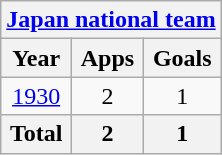<table class="wikitable" style="text-align:center">
<tr>
<th colspan=3><a href='#'>Japan national team</a></th>
</tr>
<tr>
<th>Year</th>
<th>Apps</th>
<th>Goals</th>
</tr>
<tr>
<td><a href='#'>1930</a></td>
<td>2</td>
<td>1</td>
</tr>
<tr>
<th>Total</th>
<th>2</th>
<th>1</th>
</tr>
</table>
